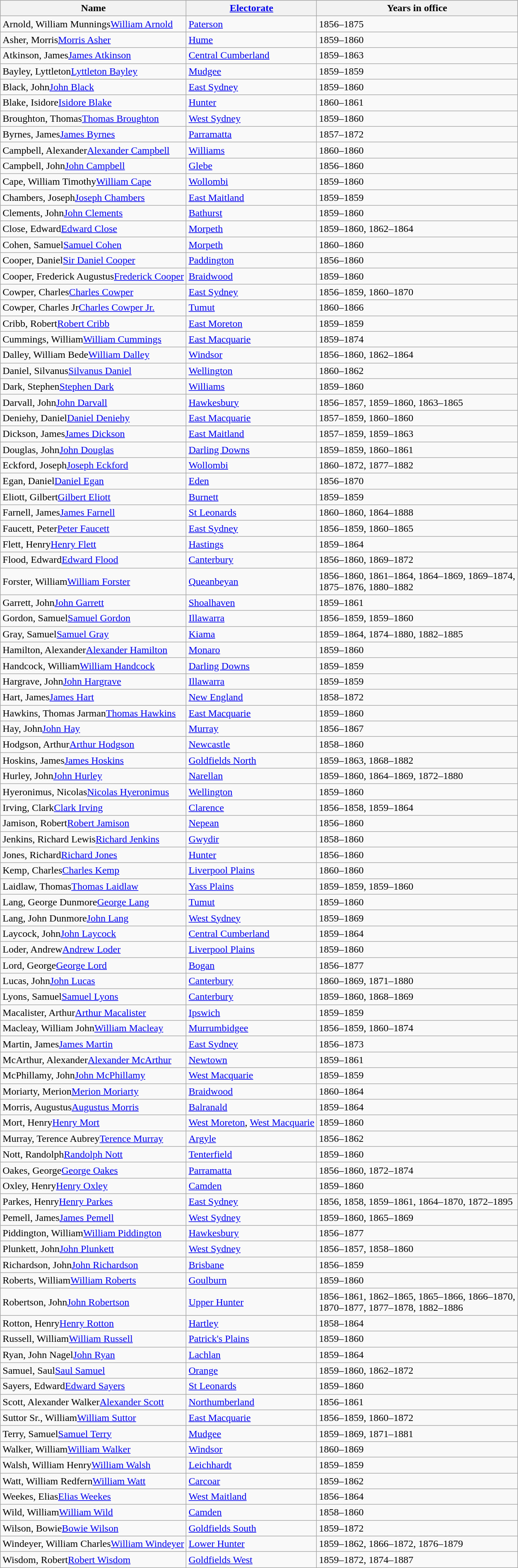<table class="wikitable sortable" style="border:1px solid #aaa; border-collapse:collapse">
<tr bgcolor="#cccccc">
<th><strong>Name</strong></th>
<th><strong><a href='#'>Electorate</a></strong></th>
<th><strong>Years in office</strong></th>
</tr>
<tr>
<td><span>Arnold, William Munnings</span><a href='#'>William Arnold</a></td>
<td><a href='#'>Paterson</a></td>
<td>1856–1875</td>
</tr>
<tr>
<td><span>Asher, Morris</span><a href='#'>Morris Asher</a></td>
<td><a href='#'>Hume</a></td>
<td>1859–1860</td>
</tr>
<tr>
<td><span>Atkinson, James</span><a href='#'>James Atkinson</a></td>
<td><a href='#'>Central Cumberland</a></td>
<td>1859–1863</td>
</tr>
<tr>
<td><span>Bayley, Lyttleton</span><a href='#'>Lyttleton Bayley</a></td>
<td><a href='#'>Mudgee</a></td>
<td>1859–1859</td>
</tr>
<tr>
<td><span>Black, John</span><a href='#'>John Black</a></td>
<td><a href='#'>East Sydney</a></td>
<td>1859–1860</td>
</tr>
<tr>
<td><span>Blake, Isidore</span><a href='#'>Isidore Blake</a></td>
<td><a href='#'>Hunter</a></td>
<td>1860–1861</td>
</tr>
<tr>
<td><span>Broughton, Thomas</span><a href='#'>Thomas Broughton</a></td>
<td><a href='#'>West Sydney</a></td>
<td>1859–1860</td>
</tr>
<tr>
<td><span>Byrnes, James</span><a href='#'>James Byrnes</a></td>
<td><a href='#'>Parramatta</a></td>
<td>1857–1872</td>
</tr>
<tr>
<td><span>Campbell, Alexander</span><a href='#'>Alexander Campbell</a></td>
<td><a href='#'>Williams</a></td>
<td>1860–1860</td>
</tr>
<tr>
<td><span>Campbell, John</span><a href='#'>John Campbell</a></td>
<td><a href='#'>Glebe</a></td>
<td>1856–1860</td>
</tr>
<tr>
<td><span>Cape, William Timothy</span><a href='#'>William Cape</a></td>
<td><a href='#'>Wollombi</a></td>
<td>1859–1860</td>
</tr>
<tr>
<td><span>Chambers, Joseph</span><a href='#'>Joseph Chambers</a></td>
<td><a href='#'>East Maitland</a></td>
<td>1859–1859</td>
</tr>
<tr>
<td><span>Clements, John</span><a href='#'>John Clements</a></td>
<td><a href='#'>Bathurst</a></td>
<td>1859–1860</td>
</tr>
<tr>
<td><span>Close, Edward</span><a href='#'>Edward Close</a></td>
<td><a href='#'>Morpeth</a></td>
<td>1859–1860, 1862–1864</td>
</tr>
<tr>
<td><span>Cohen, Samuel</span><a href='#'>Samuel Cohen</a></td>
<td><a href='#'>Morpeth</a></td>
<td>1860–1860</td>
</tr>
<tr>
<td><span>Cooper, Daniel</span><a href='#'>Sir Daniel Cooper</a></td>
<td><a href='#'>Paddington</a></td>
<td>1856–1860</td>
</tr>
<tr>
<td><span>Cooper, Frederick Augustus</span><a href='#'>Frederick Cooper</a></td>
<td><a href='#'>Braidwood</a></td>
<td>1859–1860</td>
</tr>
<tr>
<td><span>Cowper, Charles</span><a href='#'>Charles Cowper</a></td>
<td><a href='#'>East Sydney</a></td>
<td>1856–1859, 1860–1870</td>
</tr>
<tr>
<td><span>Cowper, Charles Jr</span><a href='#'>Charles Cowper Jr.</a></td>
<td><a href='#'>Tumut</a></td>
<td>1860–1866</td>
</tr>
<tr>
<td><span>Cribb, Robert</span><a href='#'>Robert Cribb</a></td>
<td><a href='#'>East Moreton</a></td>
<td>1859–1859</td>
</tr>
<tr>
<td><span>Cummings, William</span><a href='#'>William Cummings</a></td>
<td><a href='#'>East Macquarie</a></td>
<td>1859–1874</td>
</tr>
<tr>
<td><span>Dalley, William Bede</span><a href='#'>William Dalley</a></td>
<td><a href='#'>Windsor</a></td>
<td>1856–1860, 1862–1864</td>
</tr>
<tr>
<td><span>Daniel, Silvanus</span><a href='#'>Silvanus Daniel</a></td>
<td><a href='#'>Wellington</a></td>
<td>1860–1862</td>
</tr>
<tr>
<td><span>Dark, Stephen</span><a href='#'>Stephen Dark</a></td>
<td><a href='#'>Williams</a></td>
<td>1859–1860</td>
</tr>
<tr>
<td><span>Darvall, John</span><a href='#'>John Darvall</a></td>
<td><a href='#'>Hawkesbury</a></td>
<td>1856–1857, 1859–1860, 1863–1865</td>
</tr>
<tr>
<td><span>Deniehy, Daniel</span><a href='#'>Daniel Deniehy</a> </td>
<td><a href='#'>East Macquarie</a></td>
<td>1857–1859, 1860–1860</td>
</tr>
<tr>
<td><span>Dickson, James</span><a href='#'>James Dickson</a></td>
<td><a href='#'>East Maitland</a></td>
<td>1857–1859, 1859–1863</td>
</tr>
<tr>
<td><span>Douglas, John</span><a href='#'>John Douglas</a></td>
<td><a href='#'>Darling Downs</a></td>
<td>1859–1859, 1860–1861</td>
</tr>
<tr>
<td><span>Eckford, Joseph</span><a href='#'>Joseph Eckford</a></td>
<td><a href='#'>Wollombi</a></td>
<td>1860–1872, 1877–1882</td>
</tr>
<tr>
<td><span>Egan, Daniel</span><a href='#'>Daniel Egan</a></td>
<td><a href='#'>Eden</a></td>
<td>1856–1870</td>
</tr>
<tr>
<td><span>Eliott, Gilbert</span><a href='#'>Gilbert Eliott</a></td>
<td><a href='#'>Burnett</a></td>
<td>1859–1859</td>
</tr>
<tr>
<td><span>Farnell, James</span><a href='#'>James Farnell</a></td>
<td><a href='#'>St Leonards</a></td>
<td>1860–1860, 1864–1888</td>
</tr>
<tr>
<td><span>Faucett, Peter</span><a href='#'>Peter Faucett</a></td>
<td><a href='#'>East Sydney</a></td>
<td>1856–1859, 1860–1865</td>
</tr>
<tr>
<td><span>Flett, Henry</span><a href='#'>Henry Flett</a></td>
<td><a href='#'>Hastings</a></td>
<td>1859–1864</td>
</tr>
<tr>
<td><span>Flood, Edward</span><a href='#'>Edward Flood</a></td>
<td><a href='#'>Canterbury</a></td>
<td>1856–1860, 1869–1872</td>
</tr>
<tr>
<td><span>Forster, William</span><a href='#'>William Forster</a></td>
<td><a href='#'>Queanbeyan</a></td>
<td>1856–1860, 1861–1864, 1864–1869, 1869–1874,<br>1875–1876, 1880–1882</td>
</tr>
<tr>
<td><span>Garrett, John</span><a href='#'>John Garrett</a></td>
<td><a href='#'>Shoalhaven</a></td>
<td>1859–1861</td>
</tr>
<tr>
<td><span>Gordon, Samuel</span><a href='#'>Samuel Gordon</a></td>
<td><a href='#'>Illawarra</a></td>
<td>1856–1859, 1859–1860</td>
</tr>
<tr>
<td><span>Gray, Samuel</span><a href='#'>Samuel Gray</a></td>
<td><a href='#'>Kiama</a></td>
<td>1859–1864, 1874–1880, 1882–1885</td>
</tr>
<tr>
<td><span>Hamilton, Alexander</span><a href='#'>Alexander Hamilton</a></td>
<td><a href='#'>Monaro</a></td>
<td>1859–1860</td>
</tr>
<tr>
<td><span>Handcock, William</span><a href='#'>William Handcock</a></td>
<td><a href='#'>Darling Downs</a></td>
<td>1859–1859</td>
</tr>
<tr>
<td><span>Hargrave, John</span><a href='#'>John Hargrave</a></td>
<td><a href='#'>Illawarra</a></td>
<td>1859–1859</td>
</tr>
<tr>
<td><span>Hart, James</span><a href='#'>James Hart</a></td>
<td><a href='#'>New England</a></td>
<td>1858–1872</td>
</tr>
<tr>
<td><span>Hawkins, Thomas Jarman</span><a href='#'>Thomas Hawkins</a></td>
<td><a href='#'>East Macquarie</a></td>
<td>1859–1860</td>
</tr>
<tr>
<td><span>Hay, John</span><a href='#'>John Hay</a></td>
<td><a href='#'>Murray</a></td>
<td>1856–1867</td>
</tr>
<tr>
<td><span>Hodgson, Arthur</span><a href='#'>Arthur Hodgson</a></td>
<td><a href='#'>Newcastle</a></td>
<td>1858–1860</td>
</tr>
<tr>
<td><span>Hoskins, James</span><a href='#'>James Hoskins</a></td>
<td><a href='#'>Goldfields North</a></td>
<td>1859–1863, 1868–1882</td>
</tr>
<tr>
<td><span>Hurley, John</span><a href='#'>John Hurley</a></td>
<td><a href='#'>Narellan</a></td>
<td>1859–1860, 1864–1869, 1872–1880</td>
</tr>
<tr>
<td><span>Hyeronimus, Nicolas</span><a href='#'>Nicolas Hyeronimus</a></td>
<td><a href='#'>Wellington</a></td>
<td>1859–1860</td>
</tr>
<tr>
<td><span>Irving, Clark</span><a href='#'>Clark Irving</a></td>
<td><a href='#'>Clarence</a></td>
<td>1856–1858, 1859–1864</td>
</tr>
<tr>
<td><span>Jamison, Robert</span><a href='#'>Robert Jamison</a></td>
<td><a href='#'>Nepean</a></td>
<td>1856–1860</td>
</tr>
<tr>
<td><span>Jenkins, Richard Lewis</span><a href='#'>Richard Jenkins</a></td>
<td><a href='#'>Gwydir</a></td>
<td>1858–1860</td>
</tr>
<tr>
<td><span>Jones, Richard</span><a href='#'>Richard Jones</a></td>
<td><a href='#'>Hunter</a></td>
<td>1856–1860</td>
</tr>
<tr>
<td><span>Kemp, Charles</span><a href='#'>Charles Kemp</a></td>
<td><a href='#'>Liverpool Plains</a></td>
<td>1860–1860</td>
</tr>
<tr>
<td><span>Laidlaw, Thomas</span><a href='#'>Thomas Laidlaw</a></td>
<td><a href='#'>Yass Plains</a></td>
<td>1859–1859, 1859–1860</td>
</tr>
<tr>
<td><span>Lang, George Dunmore</span><a href='#'>George Lang</a></td>
<td><a href='#'>Tumut</a></td>
<td>1859–1860</td>
</tr>
<tr>
<td><span>Lang, John Dunmore</span><a href='#'>John Lang</a></td>
<td><a href='#'>West Sydney</a></td>
<td>1859–1869</td>
</tr>
<tr>
<td><span>Laycock, John</span><a href='#'>John Laycock</a></td>
<td><a href='#'>Central Cumberland</a></td>
<td>1859–1864</td>
</tr>
<tr>
<td><span>Loder, Andrew</span><a href='#'>Andrew Loder</a></td>
<td><a href='#'>Liverpool Plains</a></td>
<td>1859–1860</td>
</tr>
<tr>
<td><span>Lord, George</span><a href='#'>George Lord</a></td>
<td><a href='#'>Bogan</a></td>
<td>1856–1877</td>
</tr>
<tr>
<td><span>Lucas, John</span><a href='#'>John Lucas</a></td>
<td><a href='#'>Canterbury</a></td>
<td>1860–1869, 1871–1880</td>
</tr>
<tr>
<td><span>Lyons, Samuel</span><a href='#'>Samuel Lyons</a></td>
<td><a href='#'>Canterbury</a></td>
<td>1859–1860, 1868–1869</td>
</tr>
<tr>
<td><span>Macalister, Arthur</span><a href='#'>Arthur Macalister</a></td>
<td><a href='#'>Ipswich</a></td>
<td>1859–1859</td>
</tr>
<tr>
<td><span>Macleay, William John</span><a href='#'>William Macleay</a></td>
<td><a href='#'>Murrumbidgee</a></td>
<td>1856–1859, 1860–1874</td>
</tr>
<tr>
<td><span>Martin, James</span><a href='#'>James Martin</a></td>
<td><a href='#'>East Sydney</a></td>
<td>1856–1873</td>
</tr>
<tr>
<td><span>McArthur, Alexander</span><a href='#'>Alexander McArthur</a></td>
<td><a href='#'>Newtown</a></td>
<td>1859–1861</td>
</tr>
<tr>
<td><span>McPhillamy, John</span><a href='#'>John McPhillamy</a></td>
<td><a href='#'>West Macquarie</a></td>
<td>1859–1859</td>
</tr>
<tr>
<td><span>Moriarty, Merion</span><a href='#'>Merion Moriarty</a></td>
<td><a href='#'>Braidwood</a></td>
<td>1860–1864</td>
</tr>
<tr>
<td><span>Morris, Augustus</span><a href='#'>Augustus Morris</a></td>
<td><a href='#'>Balranald</a></td>
<td>1859–1864</td>
</tr>
<tr>
<td><span>Mort, Henry</span><a href='#'>Henry Mort</a> </td>
<td><a href='#'>West Moreton</a>, <a href='#'>West Macquarie</a></td>
<td>1859–1860</td>
</tr>
<tr>
<td><span>Murray, Terence Aubrey</span><a href='#'>Terence Murray</a></td>
<td><a href='#'>Argyle</a></td>
<td>1856–1862</td>
</tr>
<tr>
<td><span>Nott, Randolph</span><a href='#'>Randolph Nott</a></td>
<td><a href='#'>Tenterfield</a></td>
<td>1859–1860</td>
</tr>
<tr>
<td><span>Oakes, George</span><a href='#'>George Oakes</a></td>
<td><a href='#'>Parramatta</a></td>
<td>1856–1860, 1872–1874</td>
</tr>
<tr>
<td><span>Oxley, Henry</span><a href='#'>Henry Oxley</a></td>
<td><a href='#'>Camden</a></td>
<td>1859–1860</td>
</tr>
<tr>
<td><span>Parkes, Henry</span><a href='#'>Henry Parkes</a></td>
<td><a href='#'>East Sydney</a></td>
<td>1856, 1858, 1859–1861, 1864–1870, 1872–1895</td>
</tr>
<tr>
<td><span>Pemell, James</span><a href='#'>James Pemell</a></td>
<td><a href='#'>West Sydney</a></td>
<td>1859–1860, 1865–1869</td>
</tr>
<tr>
<td><span>Piddington, William</span><a href='#'>William Piddington</a></td>
<td><a href='#'>Hawkesbury</a></td>
<td>1856–1877</td>
</tr>
<tr>
<td><span>Plunkett, John</span><a href='#'>John Plunkett</a></td>
<td><a href='#'>West Sydney</a></td>
<td>1856–1857, 1858–1860</td>
</tr>
<tr>
<td><span>Richardson, John</span><a href='#'>John Richardson</a></td>
<td><a href='#'>Brisbane</a></td>
<td>1856–1859</td>
</tr>
<tr>
<td><span>Roberts, William</span><a href='#'>William Roberts</a></td>
<td><a href='#'>Goulburn</a></td>
<td>1859–1860</td>
</tr>
<tr>
<td><span>Robertson, John</span><a href='#'>John Robertson</a></td>
<td><a href='#'>Upper Hunter</a></td>
<td>1856–1861, 1862–1865, 1865–1866, 1866–1870,<br>1870–1877, 1877–1878, 1882–1886</td>
</tr>
<tr>
<td><span>Rotton, Henry</span><a href='#'>Henry Rotton</a></td>
<td><a href='#'>Hartley</a></td>
<td>1858–1864</td>
</tr>
<tr>
<td><span>Russell, William</span><a href='#'>William Russell</a></td>
<td><a href='#'>Patrick's Plains</a></td>
<td>1859–1860</td>
</tr>
<tr>
<td><span>Ryan, John Nagel</span><a href='#'>John Ryan</a></td>
<td><a href='#'>Lachlan</a></td>
<td>1859–1864</td>
</tr>
<tr>
<td><span>Samuel, Saul</span><a href='#'>Saul Samuel</a></td>
<td><a href='#'>Orange</a></td>
<td>1859–1860, 1862–1872</td>
</tr>
<tr>
<td><span>Sayers, Edward</span><a href='#'>Edward Sayers</a></td>
<td><a href='#'>St Leonards</a></td>
<td>1859–1860</td>
</tr>
<tr>
<td><span>Scott, Alexander Walker</span><a href='#'>Alexander Scott</a></td>
<td><a href='#'>Northumberland</a></td>
<td>1856–1861</td>
</tr>
<tr>
<td><span>Suttor Sr., William</span><a href='#'>William Suttor</a></td>
<td><a href='#'>East Macquarie</a></td>
<td>1856–1859, 1860–1872</td>
</tr>
<tr>
<td><span>Terry, Samuel</span><a href='#'>Samuel Terry</a></td>
<td><a href='#'>Mudgee</a></td>
<td>1859–1869, 1871–1881</td>
</tr>
<tr>
<td><span>Walker, William</span><a href='#'>William Walker</a></td>
<td><a href='#'>Windsor</a></td>
<td>1860–1869</td>
</tr>
<tr>
<td><span>Walsh, William Henry</span><a href='#'>William Walsh</a></td>
<td><a href='#'>Leichhardt</a></td>
<td>1859–1859</td>
</tr>
<tr>
<td><span>Watt, William Redfern</span><a href='#'>William Watt</a></td>
<td><a href='#'>Carcoar</a></td>
<td>1859–1862</td>
</tr>
<tr>
<td><span>Weekes, Elias</span><a href='#'>Elias Weekes</a></td>
<td><a href='#'>West Maitland</a></td>
<td>1856–1864</td>
</tr>
<tr>
<td><span>Wild, William</span><a href='#'>William Wild</a></td>
<td><a href='#'>Camden</a></td>
<td>1858–1860</td>
</tr>
<tr>
<td><span>Wilson, Bowie</span><a href='#'>Bowie Wilson</a></td>
<td><a href='#'>Goldfields South</a></td>
<td>1859–1872</td>
</tr>
<tr>
<td><span>Windeyer, William Charles</span><a href='#'>William Windeyer</a></td>
<td><a href='#'>Lower Hunter</a></td>
<td>1859–1862, 1866–1872, 1876–1879</td>
</tr>
<tr>
<td><span>Wisdom, Robert</span><a href='#'>Robert Wisdom</a></td>
<td><a href='#'>Goldfields West</a></td>
<td>1859–1872, 1874–1887</td>
</tr>
</table>
